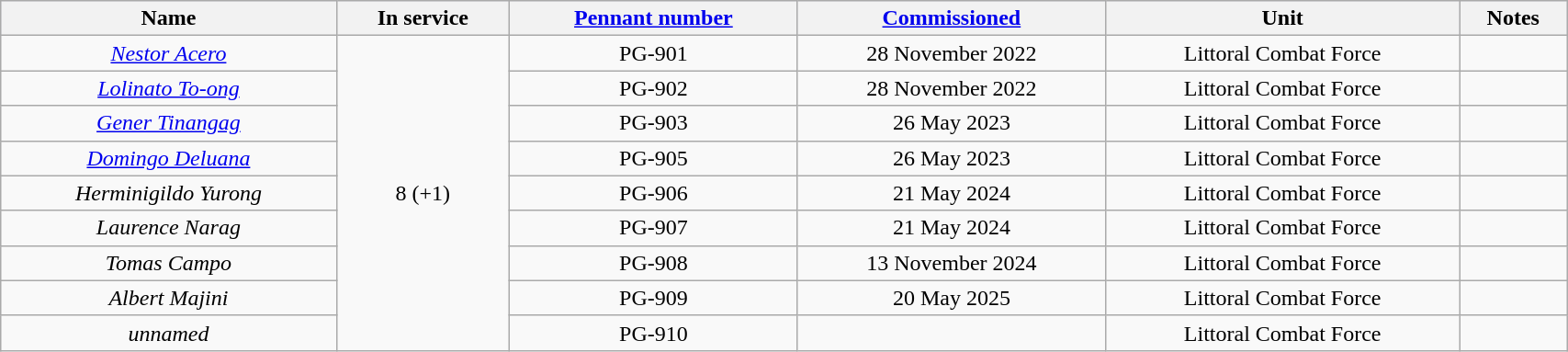<table class="wikitable"  style="width:90%; text-align:center;">
<tr style="background:lavender;">
<th>Name</th>
<th><strong>In service</strong></th>
<th><a href='#'>Pennant number</a></th>
<th><a href='#'>Commissioned</a></th>
<th>Unit</th>
<th>Notes</th>
</tr>
<tr>
<td valign="top"><a href='#'><em>Nestor Acero</em></a></td>
<td rowspan="9">8 (+1)</td>
<td>PG-901</td>
<td>28 November 2022</td>
<td>Littoral Combat Force</td>
<td></td>
</tr>
<tr>
<td valign="top"><a href='#'><em>Lolinato To-ong</em></a></td>
<td>PG-902</td>
<td>28 November 2022</td>
<td>Littoral Combat Force</td>
<td></td>
</tr>
<tr>
<td valign="top"><a href='#'><em>Gener Tinangag</em></a></td>
<td>PG-903</td>
<td>26 May 2023</td>
<td>Littoral Combat Force</td>
<td></td>
</tr>
<tr>
<td valign="top"><a href='#'><em>Domingo Deluana</em></a></td>
<td>PG-905</td>
<td>26 May 2023</td>
<td>Littoral Combat Force</td>
<td></td>
</tr>
<tr>
<td valign="top"><em>Herminigildo Yurong</em></td>
<td>PG-906</td>
<td>21 May 2024</td>
<td>Littoral Combat Force</td>
<td></td>
</tr>
<tr>
<td valign="top"><em>Laurence Narag</em></td>
<td>PG-907</td>
<td>21 May 2024</td>
<td>Littoral Combat Force</td>
<td></td>
</tr>
<tr>
<td valign="top"><em>Tomas Campo</em></td>
<td>PG-908</td>
<td>13 November 2024</td>
<td>Littoral Combat Force</td>
<td></td>
</tr>
<tr>
<td valign="top"><em>Albert Majini</em></td>
<td>PG-909</td>
<td>20 May 2025</td>
<td>Littoral Combat Force</td>
<td></td>
</tr>
<tr>
<td valign="top"><em>unnamed</em></td>
<td>PG-910</td>
<td></td>
<td>Littoral Combat Force</td>
<td></td>
</tr>
</table>
